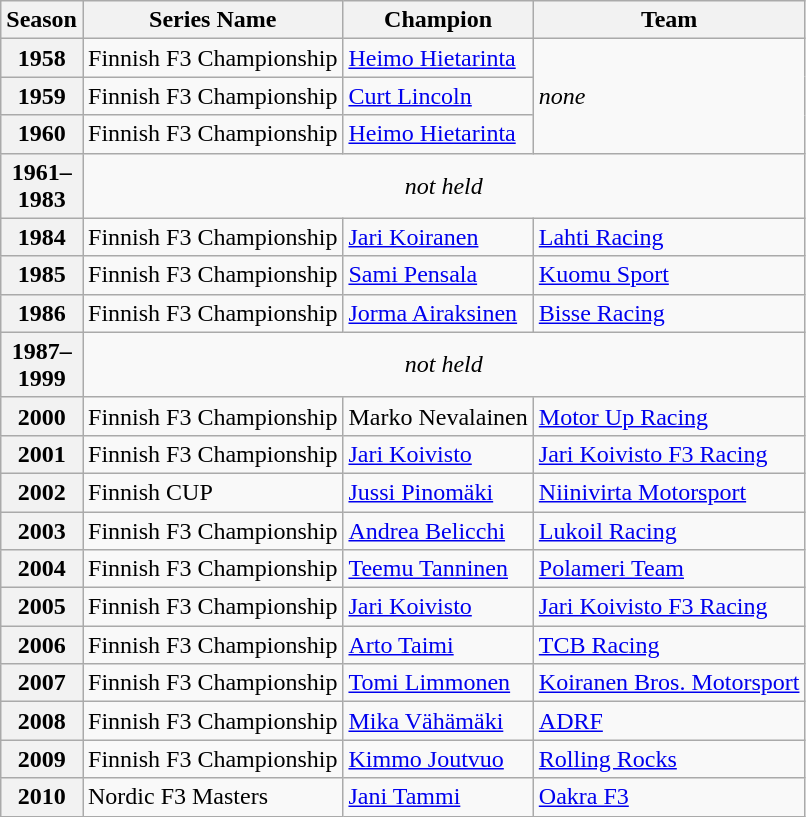<table class="wikitable">
<tr>
<th>Season</th>
<th>Series Name</th>
<th>Champion</th>
<th>Team</th>
</tr>
<tr>
<th>1958</th>
<td>Finnish F3 Championship</td>
<td> <a href='#'>Heimo Hietarinta</a></td>
<td rowspan=3><em>none</em></td>
</tr>
<tr>
<th>1959</th>
<td>Finnish F3 Championship</td>
<td> <a href='#'>Curt Lincoln</a></td>
</tr>
<tr>
<th>1960</th>
<td>Finnish F3 Championship</td>
<td> <a href='#'>Heimo Hietarinta</a></td>
</tr>
<tr>
<th>1961–<br>1983</th>
<td colspan=3 align=center><em>not held</em></td>
</tr>
<tr>
<th>1984</th>
<td>Finnish F3 Championship</td>
<td> <a href='#'>Jari Koiranen</a></td>
<td> <a href='#'>Lahti Racing</a></td>
</tr>
<tr>
<th>1985</th>
<td>Finnish F3 Championship</td>
<td> <a href='#'>Sami Pensala</a></td>
<td> <a href='#'>Kuomu Sport</a></td>
</tr>
<tr>
<th>1986</th>
<td>Finnish F3 Championship</td>
<td> <a href='#'>Jorma Airaksinen</a></td>
<td> <a href='#'>Bisse Racing</a></td>
</tr>
<tr>
<th>1987–<br>1999</th>
<td colspan=3 align=center><em>not held</em></td>
</tr>
<tr>
<th>2000</th>
<td>Finnish F3 Championship</td>
<td> Marko Nevalainen</td>
<td> <a href='#'>Motor Up Racing</a></td>
</tr>
<tr>
<th>2001</th>
<td>Finnish F3 Championship</td>
<td> <a href='#'>Jari Koivisto</a></td>
<td> <a href='#'>Jari Koivisto F3 Racing</a></td>
</tr>
<tr>
<th>2002</th>
<td>Finnish CUP</td>
<td> <a href='#'>Jussi Pinomäki</a></td>
<td> <a href='#'>Niinivirta Motorsport</a></td>
</tr>
<tr>
<th>2003</th>
<td>Finnish F3 Championship</td>
<td> <a href='#'>Andrea Belicchi</a></td>
<td> <a href='#'>Lukoil Racing</a></td>
</tr>
<tr>
<th>2004</th>
<td>Finnish F3 Championship</td>
<td> <a href='#'>Teemu Tanninen</a></td>
<td> <a href='#'>Polameri Team</a></td>
</tr>
<tr>
<th>2005</th>
<td>Finnish F3 Championship</td>
<td> <a href='#'>Jari Koivisto</a></td>
<td> <a href='#'>Jari Koivisto F3 Racing</a></td>
</tr>
<tr>
<th>2006</th>
<td>Finnish F3 Championship</td>
<td> <a href='#'>Arto Taimi</a></td>
<td> <a href='#'>TCB Racing</a></td>
</tr>
<tr>
<th>2007</th>
<td>Finnish F3 Championship</td>
<td> <a href='#'>Tomi Limmonen</a></td>
<td> <a href='#'>Koiranen Bros. Motorsport</a></td>
</tr>
<tr>
<th>2008</th>
<td>Finnish F3 Championship</td>
<td> <a href='#'>Mika Vähämäki</a></td>
<td> <a href='#'>ADRF</a></td>
</tr>
<tr>
<th>2009</th>
<td>Finnish F3 Championship</td>
<td> <a href='#'>Kimmo Joutvuo</a></td>
<td> <a href='#'>Rolling Rocks</a></td>
</tr>
<tr>
<th>2010</th>
<td>Nordic F3 Masters</td>
<td> <a href='#'>Jani Tammi</a></td>
<td> <a href='#'>Oakra F3</a></td>
</tr>
</table>
